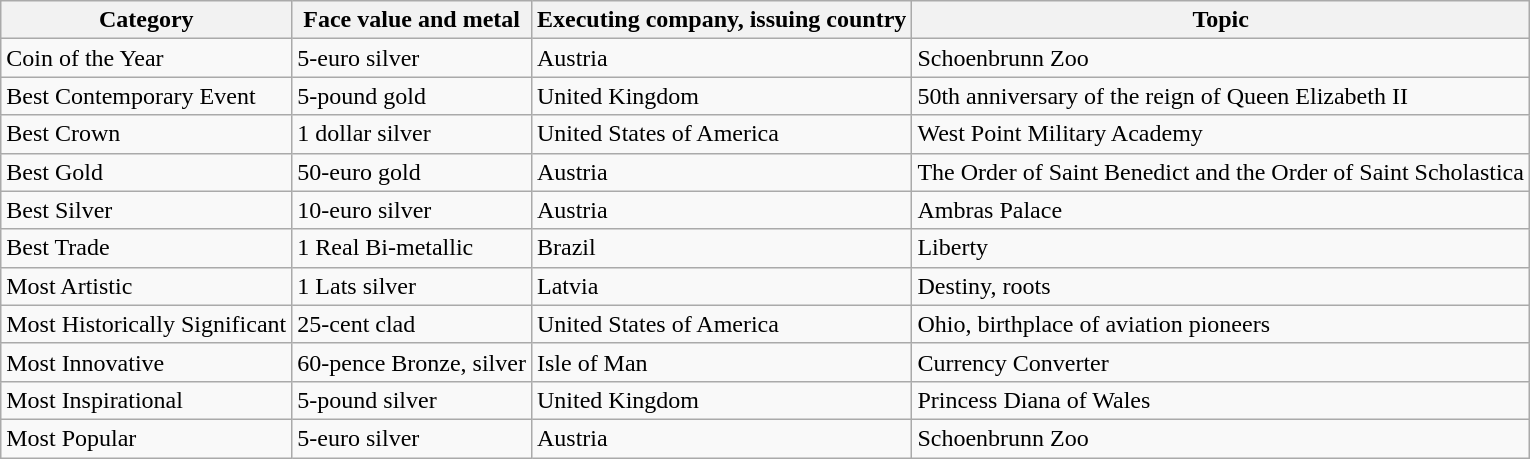<table class="wikitable plainrowheaders">
<tr>
<th>Category</th>
<th>Face value and metal</th>
<th>Executing company, issuing country</th>
<th>Topic</th>
</tr>
<tr>
<td>Coin of the Year</td>
<td>5-euro silver</td>
<td>Austria</td>
<td>Schoenbrunn Zoo</td>
</tr>
<tr>
<td>Best Contemporary Event</td>
<td>5-pound gold</td>
<td>United Kingdom</td>
<td>50th anniversary of the reign of Queen Elizabeth II</td>
</tr>
<tr>
<td>Best Crown</td>
<td>1 dollar silver</td>
<td>United States of America</td>
<td>West Point Military Academy</td>
</tr>
<tr>
<td>Best Gold</td>
<td>50-euro gold</td>
<td>Austria</td>
<td>The Order of Saint Benedict and the Order of Saint Scholastica</td>
</tr>
<tr>
<td>Best Silver</td>
<td>10-euro silver</td>
<td>Austria</td>
<td>Ambras Palace</td>
</tr>
<tr>
<td>Best Trade</td>
<td>1 Real Bi-metallic</td>
<td>Brazil</td>
<td>Liberty</td>
</tr>
<tr>
<td>Most Artistic</td>
<td>1 Lats silver</td>
<td>Latvia</td>
<td>Destiny, roots</td>
</tr>
<tr>
<td>Most Historically Significant</td>
<td>25-cent clad</td>
<td>United States of America</td>
<td>Ohio, birthplace of aviation pioneers</td>
</tr>
<tr>
<td>Most Innovative</td>
<td>60-pence Bronze, silver</td>
<td>Isle of Man</td>
<td>Currency Converter</td>
</tr>
<tr>
<td>Most Inspirational</td>
<td>5-pound silver</td>
<td>United Kingdom</td>
<td>Princess Diana of Wales</td>
</tr>
<tr>
<td>Most Popular</td>
<td>5-euro silver</td>
<td>Austria</td>
<td>Schoenbrunn Zoo</td>
</tr>
</table>
